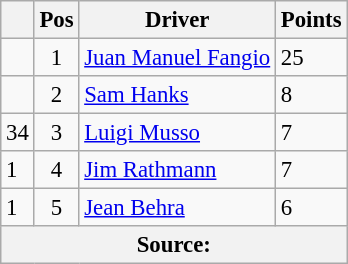<table class="wikitable" style="font-size: 95%;">
<tr>
<th></th>
<th>Pos</th>
<th>Driver</th>
<th>Points</th>
</tr>
<tr>
<td align="left"></td>
<td align="center">1</td>
<td> <a href='#'>Juan Manuel Fangio</a></td>
<td align="left">25</td>
</tr>
<tr>
<td align="left"></td>
<td align="center">2</td>
<td> <a href='#'>Sam Hanks</a></td>
<td align="left">8</td>
</tr>
<tr>
<td align="left"> 34</td>
<td align="center">3</td>
<td> <a href='#'>Luigi Musso</a></td>
<td align="left">7</td>
</tr>
<tr>
<td align="left"> 1</td>
<td align="center">4</td>
<td> <a href='#'>Jim Rathmann</a></td>
<td align="left">7</td>
</tr>
<tr>
<td align="left"> 1</td>
<td align="center">5</td>
<td> <a href='#'>Jean Behra</a></td>
<td align="left">6</td>
</tr>
<tr>
<th colspan=4>Source: </th>
</tr>
</table>
